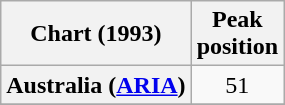<table class="wikitable sortable plainrowheaders" style="text-align:center">
<tr>
<th>Chart (1993)</th>
<th>Peak<br>position</th>
</tr>
<tr>
<th scope="row">Australia (<a href='#'>ARIA</a>)</th>
<td>51</td>
</tr>
<tr>
</tr>
</table>
